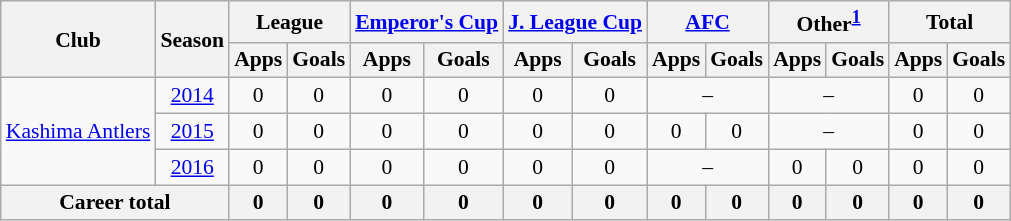<table class="wikitable" style="font-size:90%; text-align:center;">
<tr>
<th rowspan="2">Club</th>
<th rowspan="2">Season</th>
<th colspan="2">League</th>
<th colspan="2"><a href='#'>Emperor's Cup</a></th>
<th colspan="2"><a href='#'>J. League Cup</a></th>
<th colspan="2"><a href='#'>AFC</a></th>
<th colspan="2">Other<sup><a href='#'>1</a></sup></th>
<th colspan="2">Total</th>
</tr>
<tr>
<th>Apps</th>
<th>Goals</th>
<th>Apps</th>
<th>Goals</th>
<th>Apps</th>
<th>Goals</th>
<th>Apps</th>
<th>Goals</th>
<th>Apps</th>
<th>Goals</th>
<th>Apps</th>
<th>Goals</th>
</tr>
<tr>
<td rowspan="3"><a href='#'>Kashima Antlers</a></td>
<td><a href='#'>2014</a></td>
<td>0</td>
<td>0</td>
<td>0</td>
<td>0</td>
<td>0</td>
<td>0</td>
<td colspan="2">–</td>
<td colspan="2">–</td>
<td>0</td>
<td>0</td>
</tr>
<tr>
<td><a href='#'>2015</a></td>
<td>0</td>
<td>0</td>
<td>0</td>
<td>0</td>
<td>0</td>
<td>0</td>
<td>0</td>
<td>0</td>
<td colspan="2">–</td>
<td>0</td>
<td>0</td>
</tr>
<tr>
<td><a href='#'>2016</a></td>
<td>0</td>
<td>0</td>
<td>0</td>
<td>0</td>
<td>0</td>
<td>0</td>
<td colspan="2">–</td>
<td>0</td>
<td>0</td>
<td>0</td>
<td>0</td>
</tr>
<tr>
<th colspan="2">Career total</th>
<th>0</th>
<th>0</th>
<th>0</th>
<th>0</th>
<th>0</th>
<th>0</th>
<th>0</th>
<th>0</th>
<th>0</th>
<th>0</th>
<th>0</th>
<th>0</th>
</tr>
</table>
